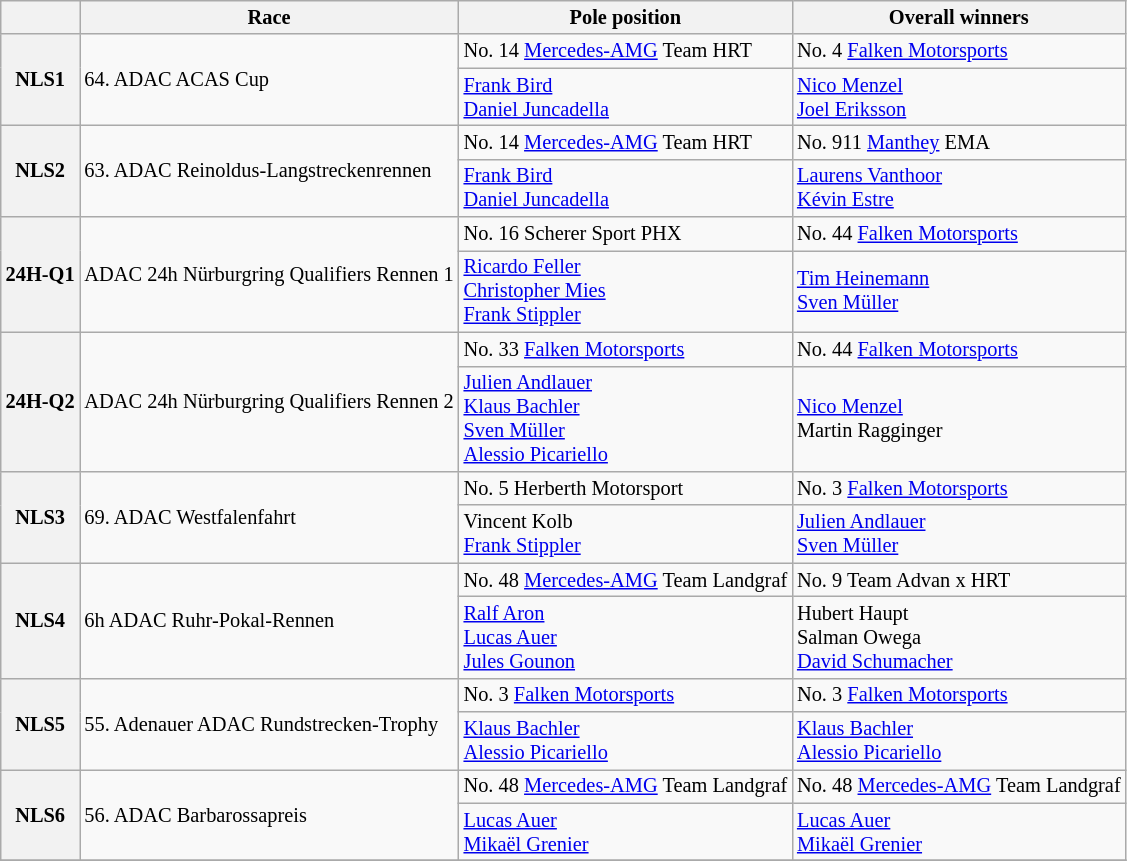<table class="wikitable" style="font-size: 85%;">
<tr>
<th></th>
<th>Race</th>
<th>Pole position</th>
<th>Overall winners</th>
</tr>
<tr>
<th rowspan="2">NLS1</th>
<td rowspan="2">64. ADAC ACAS Cup</td>
<td> No. 14 <a href='#'>Mercedes-AMG</a> Team HRT</td>
<td> No. 4 <a href='#'>Falken Motorsports</a></td>
</tr>
<tr>
<td> <a href='#'>Frank Bird</a><br> <a href='#'>Daniel Juncadella</a></td>
<td> <a href='#'>Nico Menzel</a><br> <a href='#'>Joel Eriksson</a></td>
</tr>
<tr>
<th rowspan="2">NLS2</th>
<td rowspan="2">63. ADAC Reinoldus-Langstreckenrennen</td>
<td> No. 14 <a href='#'>Mercedes-AMG</a> Team HRT</td>
<td> No. 911 <a href='#'>Manthey</a> EMA</td>
</tr>
<tr>
<td> <a href='#'>Frank Bird</a><br> <a href='#'>Daniel Juncadella</a></td>
<td> <a href='#'>Laurens Vanthoor</a><br> <a href='#'>Kévin Estre</a></td>
</tr>
<tr>
<th rowspan="2">24H-Q1</th>
<td rowspan="2">ADAC 24h Nürburgring Qualifiers Rennen 1</td>
<td> No. 16 Scherer Sport PHX</td>
<td> No. 44 <a href='#'>Falken Motorsports</a></td>
</tr>
<tr>
<td> <a href='#'>Ricardo Feller</a><br> <a href='#'>Christopher Mies</a><br> <a href='#'>Frank Stippler</a></td>
<td> <a href='#'>Tim Heinemann</a><br> <a href='#'>Sven Müller</a></td>
</tr>
<tr>
<th rowspan="2">24H-Q2</th>
<td rowspan="2">ADAC 24h Nürburgring Qualifiers Rennen 2</td>
<td> No. 33 <a href='#'>Falken Motorsports</a></td>
<td> No. 44 <a href='#'>Falken Motorsports</a></td>
</tr>
<tr>
<td> <a href='#'>Julien Andlauer</a><br> <a href='#'>Klaus Bachler</a><br> <a href='#'>Sven Müller</a><br> <a href='#'>Alessio Picariello</a></td>
<td> <a href='#'>Nico Menzel</a><br> Martin Ragginger</td>
</tr>
<tr>
<th rowspan="2">NLS3</th>
<td rowspan="2">69. ADAC Westfalenfahrt</td>
<td> No. 5 Herberth Motorsport</td>
<td> No. 3 <a href='#'>Falken Motorsports</a></td>
</tr>
<tr>
<td> Vincent Kolb<br> <a href='#'>Frank Stippler</a></td>
<td> <a href='#'>Julien Andlauer</a><br> <a href='#'>Sven Müller</a></td>
</tr>
<tr>
<th rowspan="2">NLS4</th>
<td rowspan="2">6h ADAC Ruhr-Pokal-Rennen</td>
<td> No. 48 <a href='#'>Mercedes-AMG</a> Team Landgraf</td>
<td> No. 9 Team Advan x HRT</td>
</tr>
<tr>
<td> <a href='#'>Ralf Aron</a><br> <a href='#'>Lucas Auer</a><br> <a href='#'>Jules Gounon</a></td>
<td> Hubert Haupt<br> Salman Owega<br> <a href='#'>David Schumacher</a></td>
</tr>
<tr>
<th rowspan="2">NLS5</th>
<td rowspan="2">55. Adenauer ADAC Rundstrecken-Trophy</td>
<td> No. 3 <a href='#'>Falken Motorsports</a></td>
<td> No. 3 <a href='#'>Falken Motorsports</a></td>
</tr>
<tr>
<td> <a href='#'>Klaus Bachler</a><br> <a href='#'>Alessio Picariello</a></td>
<td> <a href='#'>Klaus Bachler</a><br> <a href='#'>Alessio Picariello</a></td>
</tr>
<tr>
<th rowspan="2">NLS6</th>
<td rowspan="2">56. ADAC Barbarossapreis</td>
<td> No. 48 <a href='#'>Mercedes-AMG</a> Team Landgraf</td>
<td> No. 48 <a href='#'>Mercedes-AMG</a> Team Landgraf</td>
</tr>
<tr>
<td> <a href='#'>Lucas Auer</a><br> <a href='#'>Mikaël Grenier</a></td>
<td> <a href='#'>Lucas Auer</a><br> <a href='#'>Mikaël Grenier</a></td>
</tr>
<tr>
</tr>
</table>
